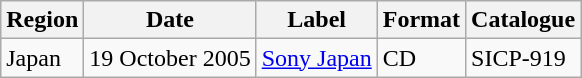<table class="wikitable">
<tr>
<th>Region</th>
<th>Date</th>
<th>Label</th>
<th>Format</th>
<th>Catalogue</th>
</tr>
<tr>
<td>Japan</td>
<td>19 October 2005</td>
<td><a href='#'>Sony Japan</a></td>
<td>CD</td>
<td>SICP-919</td>
</tr>
</table>
